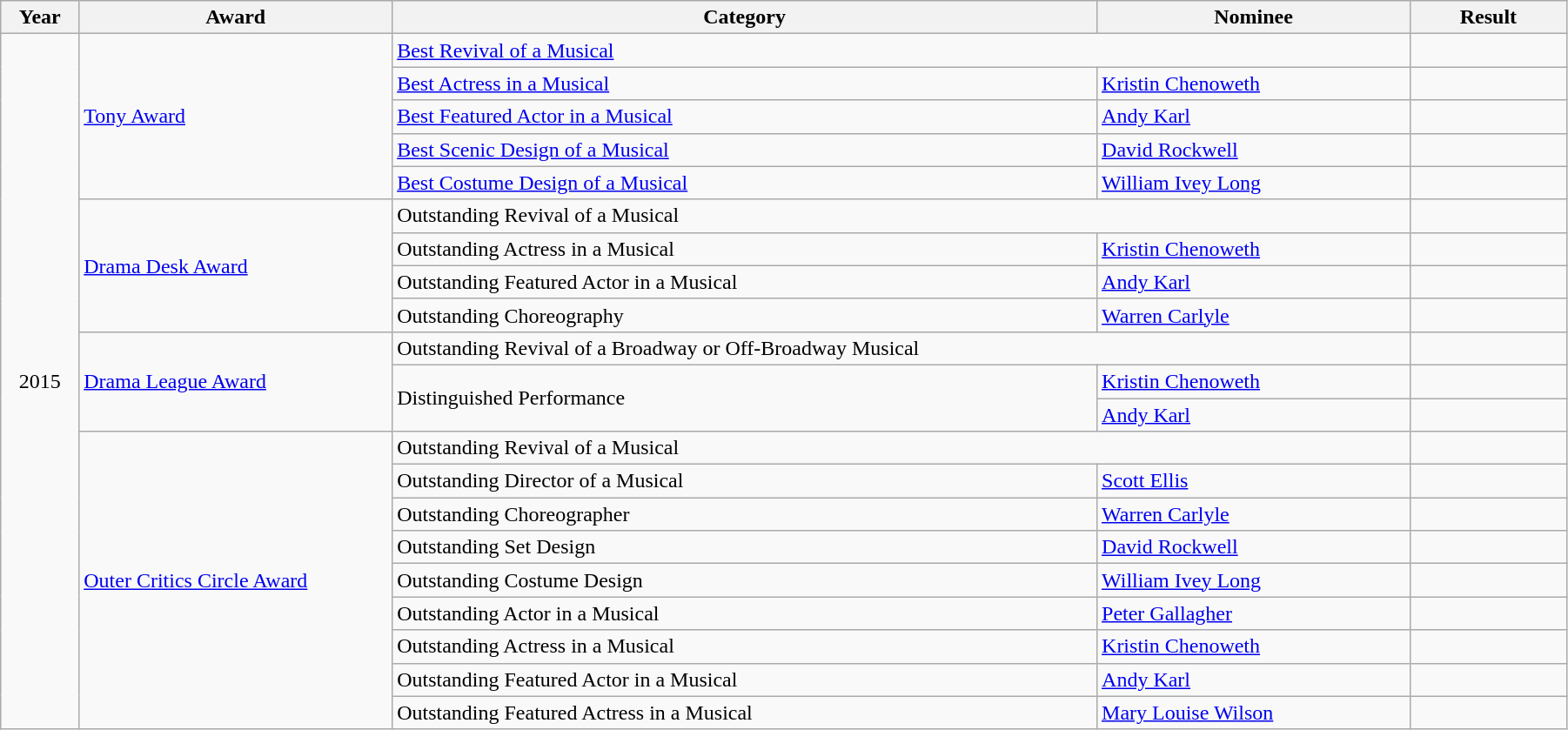<table class="wikitable" width="95%">
<tr>
<th width="5%">Year</th>
<th width="20%">Award</th>
<th width="45%">Category</th>
<th width="20%">Nominee</th>
<th width="10%">Result</th>
</tr>
<tr>
<td rowspan="22" align="center">2015</td>
<td rowspan="5"><a href='#'>Tony Award</a></td>
<td colspan="2"><a href='#'>Best Revival of a Musical</a></td>
<td></td>
</tr>
<tr>
<td><a href='#'>Best Actress in a Musical</a></td>
<td><a href='#'>Kristin Chenoweth</a></td>
<td></td>
</tr>
<tr>
<td><a href='#'>Best Featured Actor in a Musical</a></td>
<td><a href='#'>Andy Karl</a></td>
<td></td>
</tr>
<tr>
<td><a href='#'>Best Scenic Design of a Musical</a></td>
<td><a href='#'>David Rockwell</a></td>
<td></td>
</tr>
<tr>
<td><a href='#'>Best Costume Design of a Musical</a></td>
<td><a href='#'>William Ivey Long</a></td>
<td></td>
</tr>
<tr>
<td rowspan="4"><a href='#'>Drama Desk Award</a></td>
<td colspan="2">Outstanding Revival of a Musical</td>
<td></td>
</tr>
<tr>
<td>Outstanding Actress in a Musical</td>
<td><a href='#'>Kristin Chenoweth</a></td>
<td></td>
</tr>
<tr>
<td>Outstanding Featured Actor in a Musical</td>
<td><a href='#'>Andy Karl</a></td>
<td></td>
</tr>
<tr>
<td>Outstanding Choreography</td>
<td><a href='#'>Warren Carlyle</a></td>
<td></td>
</tr>
<tr>
<td rowspan="3"><a href='#'>Drama League Award</a></td>
<td colspan="2">Outstanding Revival of a Broadway or Off-Broadway Musical</td>
<td></td>
</tr>
<tr>
<td rowspan="2">Distinguished Performance</td>
<td><a href='#'>Kristin Chenoweth</a></td>
<td></td>
</tr>
<tr>
<td><a href='#'>Andy Karl</a></td>
<td></td>
</tr>
<tr>
<td rowspan="9"><a href='#'>Outer Critics Circle Award</a></td>
<td colspan="2">Outstanding Revival of a Musical</td>
<td></td>
</tr>
<tr>
<td>Outstanding Director of a Musical</td>
<td><a href='#'>Scott Ellis</a></td>
<td></td>
</tr>
<tr>
<td>Outstanding Choreographer</td>
<td><a href='#'>Warren Carlyle</a></td>
<td></td>
</tr>
<tr>
<td>Outstanding Set Design</td>
<td><a href='#'>David Rockwell</a></td>
<td></td>
</tr>
<tr>
<td>Outstanding Costume Design</td>
<td><a href='#'>William Ivey Long</a></td>
<td></td>
</tr>
<tr>
<td>Outstanding Actor in a Musical</td>
<td><a href='#'>Peter Gallagher</a></td>
<td></td>
</tr>
<tr>
<td>Outstanding Actress in a Musical</td>
<td><a href='#'>Kristin Chenoweth</a></td>
<td></td>
</tr>
<tr>
<td>Outstanding Featured Actor in a Musical</td>
<td><a href='#'>Andy Karl</a></td>
<td></td>
</tr>
<tr>
<td>Outstanding Featured Actress in a Musical</td>
<td><a href='#'>Mary Louise Wilson</a></td>
<td></td>
</tr>
</table>
